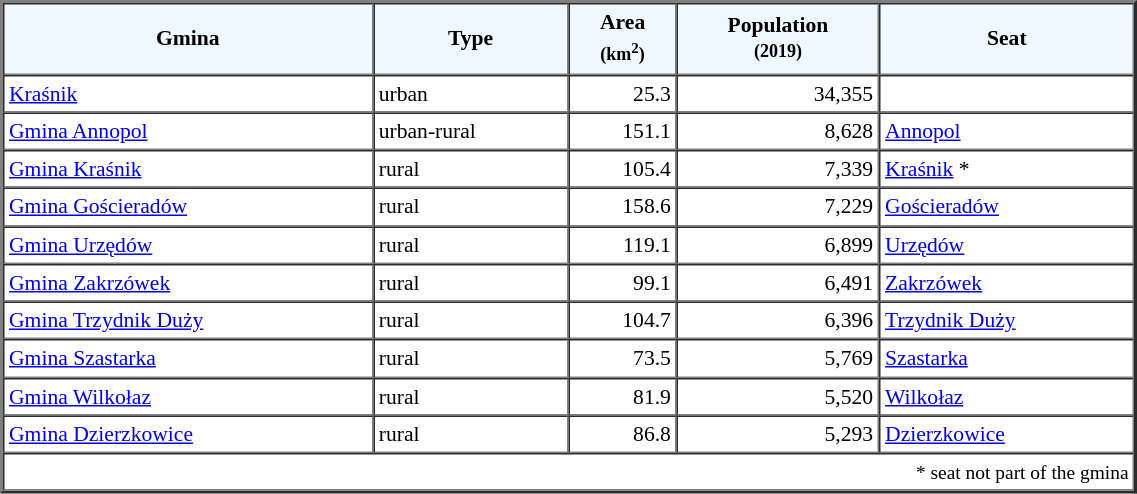<table width="60%" border="2" cellpadding="3" cellspacing="0" style="font-size:90%;line-height:120%;">
<tr bgcolor="F0F8FF">
<td style="text-align:center;"><strong>Gmina</strong></td>
<td style="text-align:center;"><strong>Type</strong></td>
<td style="text-align:center;"><strong>Area<br><small>(km<sup>2</sup>)</small></strong></td>
<td style="text-align:center;"><strong>Population<br><small>(2019)</small></strong></td>
<td style="text-align:center;"><strong>Seat</strong></td>
</tr>
<tr>
<td><a href='#'>Kraśnik</a></td>
<td>urban</td>
<td style="text-align:right;">25.3</td>
<td style="text-align:right;">34,355</td>
<td> </td>
</tr>
<tr>
<td><a href='#'>Gmina Annopol</a></td>
<td>urban-rural</td>
<td style="text-align:right;">151.1</td>
<td style="text-align:right;">8,628</td>
<td><a href='#'>Annopol</a></td>
</tr>
<tr>
<td><a href='#'>Gmina Kraśnik</a></td>
<td>rural</td>
<td style="text-align:right;">105.4</td>
<td style="text-align:right;">7,339</td>
<td><a href='#'>Kraśnik</a> *</td>
</tr>
<tr>
<td><a href='#'>Gmina Gościeradów</a></td>
<td>rural</td>
<td style="text-align:right;">158.6</td>
<td style="text-align:right;">7,229</td>
<td><a href='#'>Gościeradów</a></td>
</tr>
<tr>
<td><a href='#'>Gmina Urzędów</a></td>
<td>rural</td>
<td style="text-align:right;">119.1</td>
<td style="text-align:right;">6,899</td>
<td><a href='#'>Urzędów</a></td>
</tr>
<tr>
<td><a href='#'>Gmina Zakrzówek</a></td>
<td>rural</td>
<td style="text-align:right;">99.1</td>
<td style="text-align:right;">6,491</td>
<td><a href='#'>Zakrzówek</a></td>
</tr>
<tr>
<td><a href='#'>Gmina Trzydnik Duży</a></td>
<td>rural</td>
<td style="text-align:right;">104.7</td>
<td style="text-align:right;">6,396</td>
<td><a href='#'>Trzydnik Duży</a></td>
</tr>
<tr>
<td><a href='#'>Gmina Szastarka</a></td>
<td>rural</td>
<td style="text-align:right;">73.5</td>
<td style="text-align:right;">5,769</td>
<td><a href='#'>Szastarka</a></td>
</tr>
<tr>
<td><a href='#'>Gmina Wilkołaz</a></td>
<td>rural</td>
<td style="text-align:right;">81.9</td>
<td style="text-align:right;">5,520</td>
<td><a href='#'>Wilkołaz</a></td>
</tr>
<tr>
<td><a href='#'>Gmina Dzierzkowice</a></td>
<td>rural</td>
<td style="text-align:right;">86.8</td>
<td style="text-align:right;">5,293</td>
<td><a href='#'>Dzierzkowice</a></td>
</tr>
<tr>
<td colspan=5 style="text-align:right;font-size:90%">* seat not part of the gmina</td>
</tr>
<tr>
</tr>
</table>
